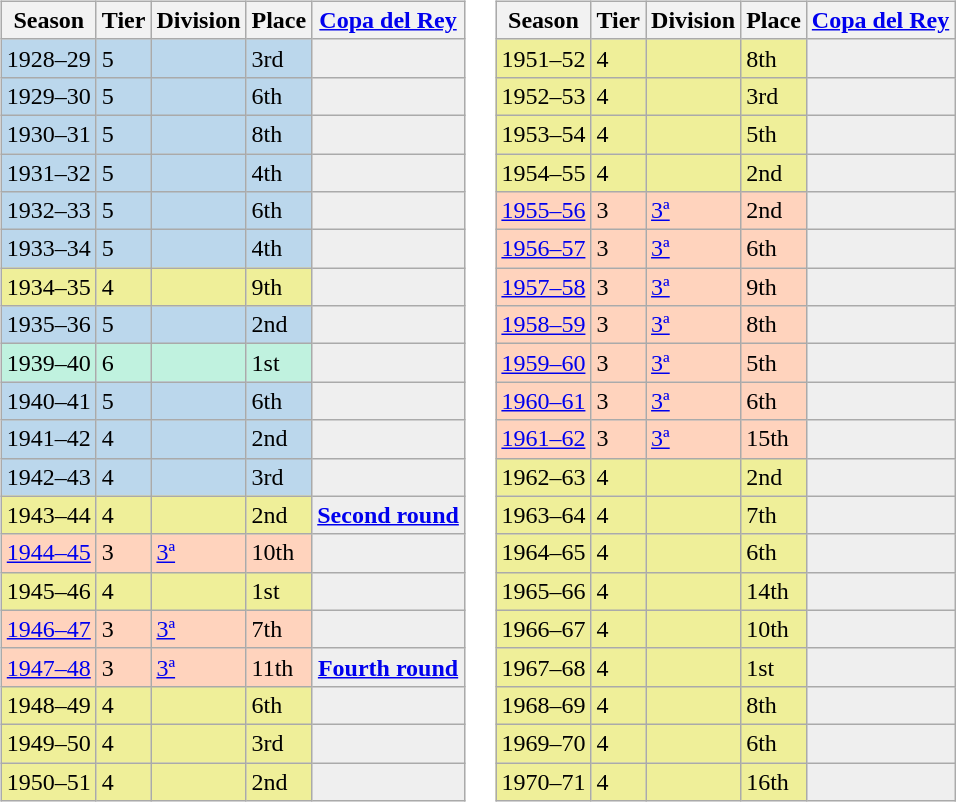<table>
<tr>
<td valign="top" width=0%><br><table class="wikitable">
<tr style="background:#f0f6fa;">
<th>Season</th>
<th>Tier</th>
<th>Division</th>
<th>Place</th>
<th><a href='#'>Copa del Rey</a></th>
</tr>
<tr>
<td style="background:#BBD7EC;">1928–29</td>
<td style="background:#BBD7EC;">5</td>
<td style="background:#BBD7EC;"></td>
<td style="background:#BBD7EC;">3rd</td>
<th style="background:#efefef;"></th>
</tr>
<tr>
<td style="background:#BBD7EC;">1929–30</td>
<td style="background:#BBD7EC;">5</td>
<td style="background:#BBD7EC;"></td>
<td style="background:#BBD7EC;">6th</td>
<th style="background:#efefef;"></th>
</tr>
<tr>
<td style="background:#BBD7EC;">1930–31</td>
<td style="background:#BBD7EC;">5</td>
<td style="background:#BBD7EC;"></td>
<td style="background:#BBD7EC;">8th</td>
<th style="background:#efefef;"></th>
</tr>
<tr>
<td style="background:#BBD7EC;">1931–32</td>
<td style="background:#BBD7EC;">5</td>
<td style="background:#BBD7EC;"></td>
<td style="background:#BBD7EC;">4th</td>
<th style="background:#efefef;"></th>
</tr>
<tr>
<td style="background:#BBD7EC;">1932–33</td>
<td style="background:#BBD7EC;">5</td>
<td style="background:#BBD7EC;"></td>
<td style="background:#BBD7EC;">6th</td>
<th style="background:#efefef;"></th>
</tr>
<tr>
<td style="background:#BBD7EC;">1933–34</td>
<td style="background:#BBD7EC;">5</td>
<td style="background:#BBD7EC;"></td>
<td style="background:#BBD7EC;">4th</td>
<th style="background:#efefef;"></th>
</tr>
<tr>
<td style="background:#EFEF99;">1934–35</td>
<td style="background:#EFEF99;">4</td>
<td style="background:#EFEF99;"></td>
<td style="background:#EFEF99;">9th</td>
<th style="background:#efefef;"></th>
</tr>
<tr>
<td style="background:#BBD7EC;">1935–36</td>
<td style="background:#BBD7EC;">5</td>
<td style="background:#BBD7EC;"></td>
<td style="background:#BBD7EC;">2nd</td>
<th style="background:#efefef;"></th>
</tr>
<tr>
<td style="background:#C0F2DF;">1939–40</td>
<td style="background:#C0F2DF;">6</td>
<td style="background:#C0F2DF;"></td>
<td style="background:#C0F2DF;">1st</td>
<th style="background:#efefef;"></th>
</tr>
<tr>
<td style="background:#BBD7EC;">1940–41</td>
<td style="background:#BBD7EC;">5</td>
<td style="background:#BBD7EC;"></td>
<td style="background:#BBD7EC;">6th</td>
<th style="background:#efefef;"></th>
</tr>
<tr>
<td style="background:#BBD7EC;">1941–42</td>
<td style="background:#BBD7EC;">4</td>
<td style="background:#BBD7EC;"></td>
<td style="background:#BBD7EC;">2nd</td>
<th style="background:#efefef;"></th>
</tr>
<tr>
<td style="background:#BBD7EC;">1942–43</td>
<td style="background:#BBD7EC;">4</td>
<td style="background:#BBD7EC;"></td>
<td style="background:#BBD7EC;">3rd</td>
<th style="background:#efefef;"></th>
</tr>
<tr>
<td style="background:#EFEF99;">1943–44</td>
<td style="background:#EFEF99;">4</td>
<td style="background:#EFEF99;"></td>
<td style="background:#EFEF99;">2nd</td>
<th style="background:#efefef;"><a href='#'>Second round</a></th>
</tr>
<tr>
<td style="background:#FFD3BD;"><a href='#'>1944–45</a></td>
<td style="background:#FFD3BD;">3</td>
<td style="background:#FFD3BD;"><a href='#'>3ª</a></td>
<td style="background:#FFD3BD;">10th</td>
<th style="background:#efefef;"></th>
</tr>
<tr>
<td style="background:#EFEF99;">1945–46</td>
<td style="background:#EFEF99;">4</td>
<td style="background:#EFEF99;"></td>
<td style="background:#EFEF99;">1st</td>
<th style="background:#efefef;"></th>
</tr>
<tr>
<td style="background:#FFD3BD;"><a href='#'>1946–47</a></td>
<td style="background:#FFD3BD;">3</td>
<td style="background:#FFD3BD;"><a href='#'>3ª</a></td>
<td style="background:#FFD3BD;">7th</td>
<th style="background:#efefef;"></th>
</tr>
<tr>
<td style="background:#FFD3BD;"><a href='#'>1947–48</a></td>
<td style="background:#FFD3BD;">3</td>
<td style="background:#FFD3BD;"><a href='#'>3ª</a></td>
<td style="background:#FFD3BD;">11th</td>
<th style="background:#efefef;"><a href='#'>Fourth round</a></th>
</tr>
<tr>
<td style="background:#EFEF99;">1948–49</td>
<td style="background:#EFEF99;">4</td>
<td style="background:#EFEF99;"></td>
<td style="background:#EFEF99;">6th</td>
<th style="background:#efefef;"></th>
</tr>
<tr>
<td style="background:#EFEF99;">1949–50</td>
<td style="background:#EFEF99;">4</td>
<td style="background:#EFEF99;"></td>
<td style="background:#EFEF99;">3rd</td>
<th style="background:#efefef;"></th>
</tr>
<tr>
<td style="background:#EFEF99;">1950–51</td>
<td style="background:#EFEF99;">4</td>
<td style="background:#EFEF99;"></td>
<td style="background:#EFEF99;">2nd</td>
<th style="background:#efefef;"></th>
</tr>
</table>
</td>
<td valign="top" width=0%><br><table class="wikitable">
<tr style="background:#f0f6fa;">
<th>Season</th>
<th>Tier</th>
<th>Division</th>
<th>Place</th>
<th><a href='#'>Copa del Rey</a></th>
</tr>
<tr>
<td style="background:#EFEF99;">1951–52</td>
<td style="background:#EFEF99;">4</td>
<td style="background:#EFEF99;"></td>
<td style="background:#EFEF99;">8th</td>
<th style="background:#efefef;"></th>
</tr>
<tr>
<td style="background:#EFEF99;">1952–53</td>
<td style="background:#EFEF99;">4</td>
<td style="background:#EFEF99;"></td>
<td style="background:#EFEF99;">3rd</td>
<th style="background:#efefef;"></th>
</tr>
<tr>
<td style="background:#EFEF99;">1953–54</td>
<td style="background:#EFEF99;">4</td>
<td style="background:#EFEF99;"></td>
<td style="background:#EFEF99;">5th</td>
<th style="background:#efefef;"></th>
</tr>
<tr>
<td style="background:#EFEF99;">1954–55</td>
<td style="background:#EFEF99;">4</td>
<td style="background:#EFEF99;"></td>
<td style="background:#EFEF99;">2nd</td>
<th style="background:#efefef;"></th>
</tr>
<tr>
<td style="background:#FFD3BD;"><a href='#'>1955–56</a></td>
<td style="background:#FFD3BD;">3</td>
<td style="background:#FFD3BD;"><a href='#'>3ª</a></td>
<td style="background:#FFD3BD;">2nd</td>
<th style="background:#efefef;"></th>
</tr>
<tr>
<td style="background:#FFD3BD;"><a href='#'>1956–57</a></td>
<td style="background:#FFD3BD;">3</td>
<td style="background:#FFD3BD;"><a href='#'>3ª</a></td>
<td style="background:#FFD3BD;">6th</td>
<td style="background:#efefef;"></td>
</tr>
<tr>
<td style="background:#FFD3BD;"><a href='#'>1957–58</a></td>
<td style="background:#FFD3BD;">3</td>
<td style="background:#FFD3BD;"><a href='#'>3ª</a></td>
<td style="background:#FFD3BD;">9th</td>
<th style="background:#efefef;"></th>
</tr>
<tr>
<td style="background:#FFD3BD;"><a href='#'>1958–59</a></td>
<td style="background:#FFD3BD;">3</td>
<td style="background:#FFD3BD;"><a href='#'>3ª</a></td>
<td style="background:#FFD3BD;">8th</td>
<th style="background:#efefef;"></th>
</tr>
<tr>
<td style="background:#FFD3BD;"><a href='#'>1959–60</a></td>
<td style="background:#FFD3BD;">3</td>
<td style="background:#FFD3BD;"><a href='#'>3ª</a></td>
<td style="background:#FFD3BD;">5th</td>
<th style="background:#efefef;"></th>
</tr>
<tr>
<td style="background:#FFD3BD;"><a href='#'>1960–61</a></td>
<td style="background:#FFD3BD;">3</td>
<td style="background:#FFD3BD;"><a href='#'>3ª</a></td>
<td style="background:#FFD3BD;">6th</td>
<td style="background:#efefef;"></td>
</tr>
<tr>
<td style="background:#FFD3BD;"><a href='#'>1961–62</a></td>
<td style="background:#FFD3BD;">3</td>
<td style="background:#FFD3BD;"><a href='#'>3ª</a></td>
<td style="background:#FFD3BD;">15th</td>
<td style="background:#efefef;"></td>
</tr>
<tr>
<td style="background:#EFEF99;">1962–63</td>
<td style="background:#EFEF99;">4</td>
<td style="background:#EFEF99;"></td>
<td style="background:#EFEF99;">2nd</td>
<th style="background:#efefef;"></th>
</tr>
<tr>
<td style="background:#EFEF99;">1963–64</td>
<td style="background:#EFEF99;">4</td>
<td style="background:#EFEF99;"></td>
<td style="background:#EFEF99;">7th</td>
<th style="background:#efefef;"></th>
</tr>
<tr>
<td style="background:#EFEF99;">1964–65</td>
<td style="background:#EFEF99;">4</td>
<td style="background:#EFEF99;"></td>
<td style="background:#EFEF99;">6th</td>
<th style="background:#efefef;"></th>
</tr>
<tr>
<td style="background:#EFEF99;">1965–66</td>
<td style="background:#EFEF99;">4</td>
<td style="background:#EFEF99;"></td>
<td style="background:#EFEF99;">14th</td>
<th style="background:#efefef;"></th>
</tr>
<tr>
<td style="background:#EFEF99;">1966–67</td>
<td style="background:#EFEF99;">4</td>
<td style="background:#EFEF99;"></td>
<td style="background:#EFEF99;">10th</td>
<th style="background:#efefef;"></th>
</tr>
<tr>
<td style="background:#EFEF99;">1967–68</td>
<td style="background:#EFEF99;">4</td>
<td style="background:#EFEF99;"></td>
<td style="background:#EFEF99;">1st</td>
<th style="background:#efefef;"></th>
</tr>
<tr>
<td style="background:#EFEF99;">1968–69</td>
<td style="background:#EFEF99;">4</td>
<td style="background:#EFEF99;"></td>
<td style="background:#EFEF99;">8th</td>
<th style="background:#efefef;"></th>
</tr>
<tr>
<td style="background:#EFEF99;">1969–70</td>
<td style="background:#EFEF99;">4</td>
<td style="background:#EFEF99;"></td>
<td style="background:#EFEF99;">6th</td>
<th style="background:#efefef;"></th>
</tr>
<tr>
<td style="background:#EFEF99;">1970–71</td>
<td style="background:#EFEF99;">4</td>
<td style="background:#EFEF99;"></td>
<td style="background:#EFEF99;">16th</td>
<th style="background:#efefef;"></th>
</tr>
</table>
</td>
</tr>
</table>
